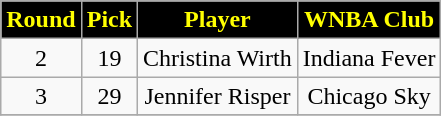<table class="wikitable" style="text-align:center">
<tr>
<th style="background:black;color:yellow;">Round</th>
<th style="background:black;color:yellow;">Pick</th>
<th style="background:black;color:yellow;">Player</th>
<th style="background:black;color:yellow;">WNBA Club</th>
</tr>
<tr>
<td>2</td>
<td>19</td>
<td>Christina Wirth</td>
<td 2009 Indiana Fever season>Indiana Fever</td>
</tr>
<tr>
<td>3</td>
<td>29</td>
<td>Jennifer Risper</td>
<td 2009 Chicago Sky season>Chicago Sky</td>
</tr>
<tr>
</tr>
</table>
